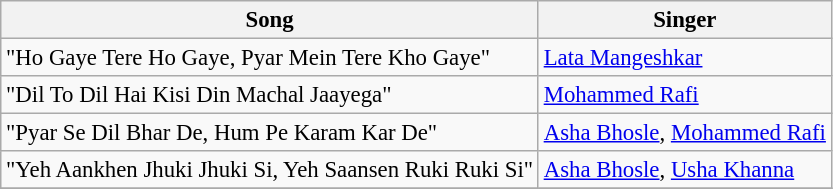<table class="wikitable" style="font-size:95%;">
<tr>
<th>Song</th>
<th>Singer</th>
</tr>
<tr>
<td>"Ho Gaye Tere Ho Gaye, Pyar Mein Tere Kho Gaye"</td>
<td><a href='#'>Lata Mangeshkar</a></td>
</tr>
<tr>
<td>"Dil To Dil Hai Kisi Din Machal Jaayega"</td>
<td><a href='#'>Mohammed Rafi</a></td>
</tr>
<tr>
<td>"Pyar Se Dil Bhar De, Hum Pe Karam Kar De"</td>
<td><a href='#'>Asha Bhosle</a>, <a href='#'>Mohammed Rafi</a></td>
</tr>
<tr>
<td>"Yeh Aankhen Jhuki Jhuki Si, Yeh Saansen Ruki Ruki Si"</td>
<td><a href='#'>Asha Bhosle</a>, <a href='#'>Usha Khanna</a></td>
</tr>
<tr>
</tr>
</table>
